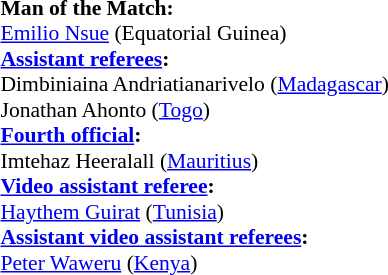<table style="width:100%; font-size:90%;">
<tr>
<td><br><strong>Man of the Match:</strong>
<br><a href='#'>Emilio Nsue</a> (Equatorial Guinea)<br><strong><a href='#'>Assistant referees</a>:</strong>
<br>Dimbiniaina Andriatianarivelo (<a href='#'>Madagascar</a>)
<br>Jonathan Ahonto (<a href='#'>Togo</a>)
<br><strong><a href='#'>Fourth official</a>:</strong>
<br>Imtehaz Heeralall (<a href='#'>Mauritius</a>)
<br><strong><a href='#'>Video assistant referee</a>:</strong>
<br><a href='#'>Haythem Guirat</a> (<a href='#'>Tunisia</a>)
<br><strong><a href='#'>Assistant video assistant referees</a>:</strong>
<br><a href='#'>Peter Waweru</a> (<a href='#'>Kenya</a>)</td>
</tr>
</table>
